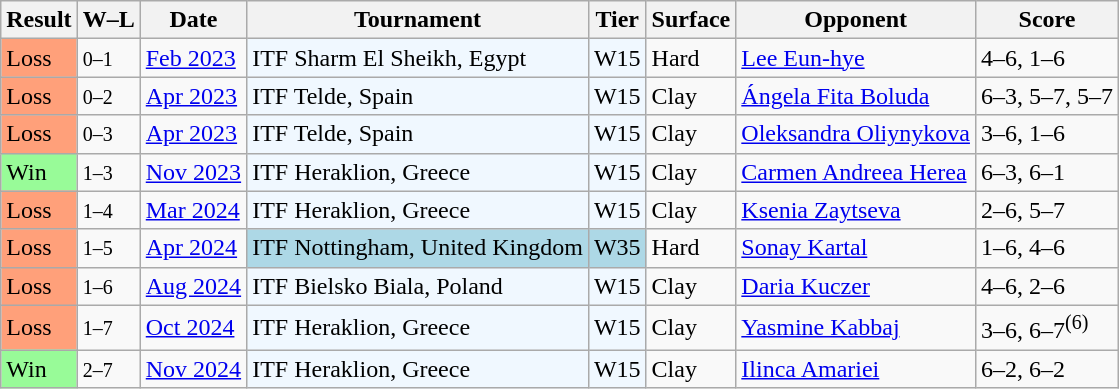<table class="sortable wikitable">
<tr>
<th>Result</th>
<th class="unsortable">W–L</th>
<th>Date</th>
<th>Tournament</th>
<th>Tier</th>
<th>Surface</th>
<th>Opponent</th>
<th class="unsortable">Score</th>
</tr>
<tr>
<td style="background:#ffa07a;">Loss</td>
<td><small>0–1</small></td>
<td><a href='#'>Feb 2023</a></td>
<td style="background:#f0f8ff;">ITF Sharm El Sheikh, Egypt</td>
<td style="background:#f0f8ff;">W15</td>
<td>Hard</td>
<td> <a href='#'>Lee Eun-hye</a></td>
<td>4–6, 1–6</td>
</tr>
<tr>
<td style="background:#ffa07a;">Loss</td>
<td><small>0–2</small></td>
<td><a href='#'>Apr 2023</a></td>
<td style="background:#f0f8ff;">ITF Telde, Spain</td>
<td style="background:#f0f8ff;">W15</td>
<td>Clay</td>
<td> <a href='#'>Ángela Fita Boluda</a></td>
<td>6–3, 5–7, 5–7</td>
</tr>
<tr>
<td style="background:#ffa07a;">Loss</td>
<td><small>0–3</small></td>
<td><a href='#'>Apr 2023</a></td>
<td style="background:#f0f8ff;">ITF Telde, Spain</td>
<td style="background:#f0f8ff;">W15</td>
<td>Clay</td>
<td> <a href='#'>Oleksandra Oliynykova</a></td>
<td>3–6, 1–6</td>
</tr>
<tr>
<td style="background:#98fb98;">Win</td>
<td><small>1–3</small></td>
<td><a href='#'>Nov 2023</a></td>
<td style="background:#f0f8ff;">ITF Heraklion, Greece</td>
<td style="background:#f0f8ff;">W15</td>
<td>Clay</td>
<td> <a href='#'>Carmen Andreea Herea</a></td>
<td>6–3, 6–1</td>
</tr>
<tr>
<td style="background:#ffa07a;">Loss</td>
<td><small>1–4</small></td>
<td><a href='#'>Mar 2024</a></td>
<td style="background:#f0f8ff;">ITF Heraklion, Greece</td>
<td style="background:#f0f8ff;">W15</td>
<td>Clay</td>
<td> <a href='#'>Ksenia Zaytseva</a></td>
<td>2–6, 5–7</td>
</tr>
<tr>
<td style="background:#ffa07a;">Loss</td>
<td><small>1–5</small></td>
<td><a href='#'>Apr 2024</a></td>
<td style="background:lightblue;">ITF Nottingham, United Kingdom</td>
<td style="background:lightblue;">W35</td>
<td>Hard</td>
<td> <a href='#'>Sonay Kartal</a></td>
<td>1–6, 4–6</td>
</tr>
<tr>
<td style="background:#ffa07a;">Loss</td>
<td><small>1–6</small></td>
<td><a href='#'>Aug 2024</a></td>
<td style="background:#f0f8ff;">ITF Bielsko Biala, Poland</td>
<td style="background:#f0f8ff;">W15</td>
<td>Clay</td>
<td> <a href='#'>Daria Kuczer</a></td>
<td>4–6, 2–6</td>
</tr>
<tr>
<td style="background:#ffa07a;">Loss</td>
<td><small>1–7</small></td>
<td><a href='#'>Oct 2024</a></td>
<td style="background:#f0f8ff;">ITF Heraklion, Greece</td>
<td style="background:#f0f8ff;">W15</td>
<td>Clay</td>
<td> <a href='#'>Yasmine Kabbaj</a></td>
<td>3–6, 6–7<sup>(6)</sup></td>
</tr>
<tr>
<td style="background:#98fb98;">Win</td>
<td><small>2–7</small></td>
<td><a href='#'>Nov 2024</a></td>
<td style="background:#f0f8ff;">ITF Heraklion, Greece</td>
<td style="background:#f0f8ff;">W15</td>
<td>Clay</td>
<td> <a href='#'>Ilinca Amariei</a></td>
<td>6–2, 6–2</td>
</tr>
</table>
